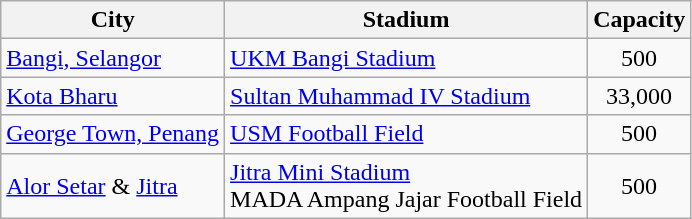<table class="wikitable">
<tr>
<th>City</th>
<th>Stadium</th>
<th>Capacity</th>
</tr>
<tr>
<td> <a href='#'>Bangi, Selangor</a></td>
<td><a href='#'>UKM Bangi Stadium</a></td>
<td align="center">500</td>
</tr>
<tr>
<td> <a href='#'>Kota Bharu</a></td>
<td><a href='#'>Sultan Muhammad IV Stadium</a></td>
<td align="center">33,000</td>
</tr>
<tr>
<td>  <a href='#'>George Town, Penang</a></td>
<td><a href='#'>USM Football Field</a></td>
<td align="center">500</td>
</tr>
<tr>
<td> <a href='#'>Alor Setar</a> & <a href='#'>Jitra</a></td>
<td><a href='#'>Jitra Mini Stadium</a> <br> MADA Ampang Jajar Football Field</td>
<td align="center">500</td>
</tr>
</table>
